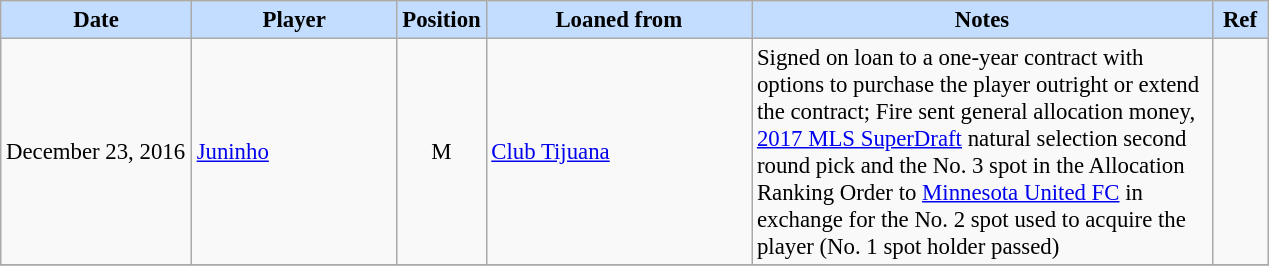<table class="wikitable" style="text-align:left; font-size:95%;">
<tr>
<th style="background:#c2ddff; width:120px;">Date</th>
<th style="background:#c2ddff; width:130px;">Player</th>
<th style="background:#c2ddff; width:50px;">Position</th>
<th style="background:#c2ddff; width:170px;">Loaned from</th>
<th style="background:#c2ddff; width:300px;">Notes</th>
<th style="background:#c2ddff; width:30px;">Ref</th>
</tr>
<tr>
<td>December 23, 2016</td>
<td> <a href='#'>Juninho</a></td>
<td align=center>M</td>
<td> <a href='#'>Club Tijuana</a></td>
<td>Signed on loan to a one-year contract with options to purchase the player outright or extend the contract; Fire sent general allocation money, <a href='#'>2017 MLS SuperDraft</a> natural selection second round pick and the No. 3 spot in the Allocation Ranking Order to <a href='#'>Minnesota United FC</a> in exchange for the No. 2 spot used to acquire the player (No. 1 spot holder passed)</td>
<td></td>
</tr>
<tr>
</tr>
</table>
